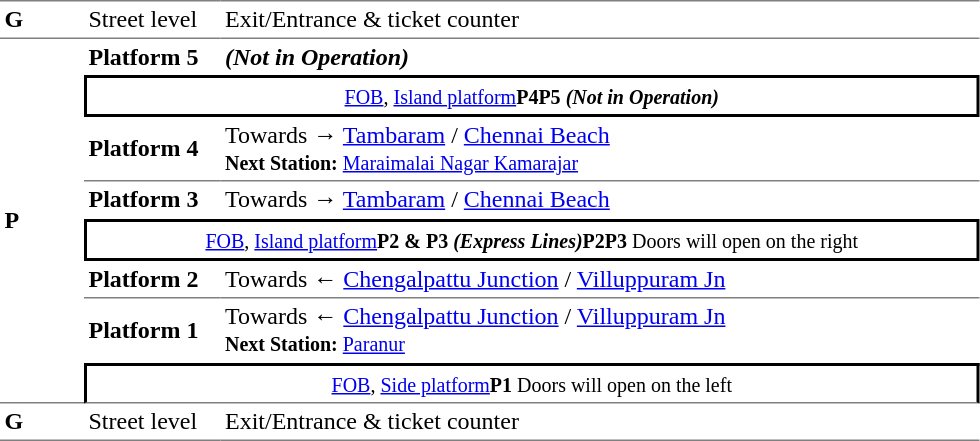<table cellpadding="3" cellspacing="0" border="0">
<tr>
<td valign="top" width="30" style="border-top:solid 1px gray;border-bottom:solid 1px gray;"><strong>G</strong></td>
<td valign="top" width="85" style="border-top:solid 1px gray;border-bottom:solid 1px gray;">Street level</td>
<td valign="top" width="500" style="border-top:solid 1px gray;border-bottom:solid 1px gray;">Exit/Entrance & ticket counter</td>
</tr>
<tr>
<td rowspan="8" style="border-bottom:solid 1px gray;" width="50" valign="center"><strong>P</strong></td>
<td><span><strong>Platform 5</strong></span></td>
<td><strong><em>(Not in Operation)</em></strong></td>
</tr>
<tr>
<td colspan="2" style="border-top:solid 2px black;border-right:solid 2px black;border-left:solid 2px black;border-bottom:solid 2px black;text-align:center;"><a href='#'><small>FOB</small></a><small>, <a href='#'>Island platform</a><strong>P4</strong><strong>P5</strong> <strong><em>(Not in Operation)</em></strong></small></td>
</tr>
<tr>
<td width="85" style="border-bottom:solid 1px gray;"><span><strong>Platform 4</strong></span></td>
<td width="500" style="border-bottom:solid 1px gray;">Towards → <a href='#'>Tambaram</a> / <a href='#'>Chennai Beach</a><br><small><strong>Next Station:</strong> <a href='#'>Maraimalai Nagar Kamarajar</a></small></td>
</tr>
<tr>
<td width="85" style="border-bottom:solid 1px white;"><span><strong>Platform 3</strong></span></td>
<td width="500" style="border-bottom:solid 1px white;">Towards → <a href='#'>Tambaram</a> / <a href='#'>Chennai Beach</a></td>
</tr>
<tr>
<td colspan="2" style="border-top:solid 2px black;border-right:solid 2px black;border-left:solid 2px black;border-bottom:solid 2px black;text-align:center;"><a href='#'><small>FOB</small></a><small>, <a href='#'>Island platform</a><strong>P2 & P3</strong> <strong><em>(Express Lines)</em></strong><strong>P2</strong><strong>P3</strong> Doors will open on the right</small></td>
</tr>
<tr>
<td width="85" style="border-bottom:solid 1px gray;"><span><strong>Platform 2</strong></span></td>
<td style="border-bottom:solid 1px gray;" width="500">Towards ← <a href='#'>Chengalpattu Junction</a> / <a href='#'>Villuppuram Jn</a></td>
</tr>
<tr>
<td width="85" style="border-bottom:solid 1px white;"><span><strong>Platform 1</strong></span></td>
<td style="border-bottom:solid 1px white;" width="500">Towards ← <a href='#'>Chengalpattu Junction</a> / <a href='#'>Villuppuram Jn</a><br><small><strong>Next Station:</strong> <a href='#'>Paranur</a></small></td>
</tr>
<tr>
<td colspan="2" style="border-top:solid 2px black;border-right:solid 2px black;border-left:solid 2px black;border-bottom:solid 1px gray;" align="center"><a href='#'><small>FOB</small></a><small>, <a href='#'>Side platform</a><strong>P1</strong> Doors will open on the left</small></td>
</tr>
<tr>
<td style="border-bottom:solid 1px gray;" width="50" valign="top"><strong>G</strong></td>
<td style="border-bottom:solid 1px gray;" width="50" valign="top">Street level</td>
<td style="border-bottom:solid 1px gray;" width="50" valign="top">Exit/Entrance & ticket counter</td>
</tr>
<tr>
</tr>
</table>
